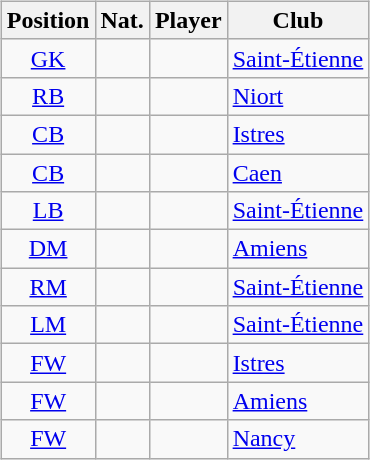<table style="width:100%;">
<tr>
<td width="50%"><br><table class="sortable wikitable" style="text-align: center;">
<tr>
<th>Position</th>
<th>Nat.</th>
<th>Player</th>
<th>Club</th>
</tr>
<tr>
<td><a href='#'>GK</a></td>
<td></td>
<td align=left></td>
<td align=left><a href='#'>Saint-Étienne</a></td>
</tr>
<tr>
<td><a href='#'>RB</a></td>
<td></td>
<td align=left></td>
<td align=left><a href='#'>Niort</a></td>
</tr>
<tr>
<td><a href='#'>CB</a></td>
<td></td>
<td align=left></td>
<td align=left><a href='#'>Istres</a></td>
</tr>
<tr>
<td><a href='#'>CB</a></td>
<td></td>
<td align=left></td>
<td align=left><a href='#'>Caen</a></td>
</tr>
<tr>
<td><a href='#'>LB</a></td>
<td></td>
<td align=left></td>
<td align=left><a href='#'>Saint-Étienne</a></td>
</tr>
<tr>
<td><a href='#'>DM</a></td>
<td></td>
<td align=left></td>
<td align=left><a href='#'>Amiens</a></td>
</tr>
<tr>
<td><a href='#'>RM</a></td>
<td></td>
<td align=left></td>
<td align=left><a href='#'>Saint-Étienne</a></td>
</tr>
<tr>
<td><a href='#'>LM</a></td>
<td></td>
<td align=left></td>
<td align=left><a href='#'>Saint-Étienne</a></td>
</tr>
<tr>
<td><a href='#'>FW</a></td>
<td></td>
<td align=left></td>
<td align=left><a href='#'>Istres</a></td>
</tr>
<tr>
<td><a href='#'>FW</a></td>
<td></td>
<td align=left></td>
<td align=left><a href='#'>Amiens</a></td>
</tr>
<tr>
<td><a href='#'>FW</a></td>
<td></td>
<td align=left></td>
<td align=left><a href='#'>Nancy</a></td>
</tr>
</table>
</td>
<td width="50%"><br><div>












</div></td>
</tr>
</table>
